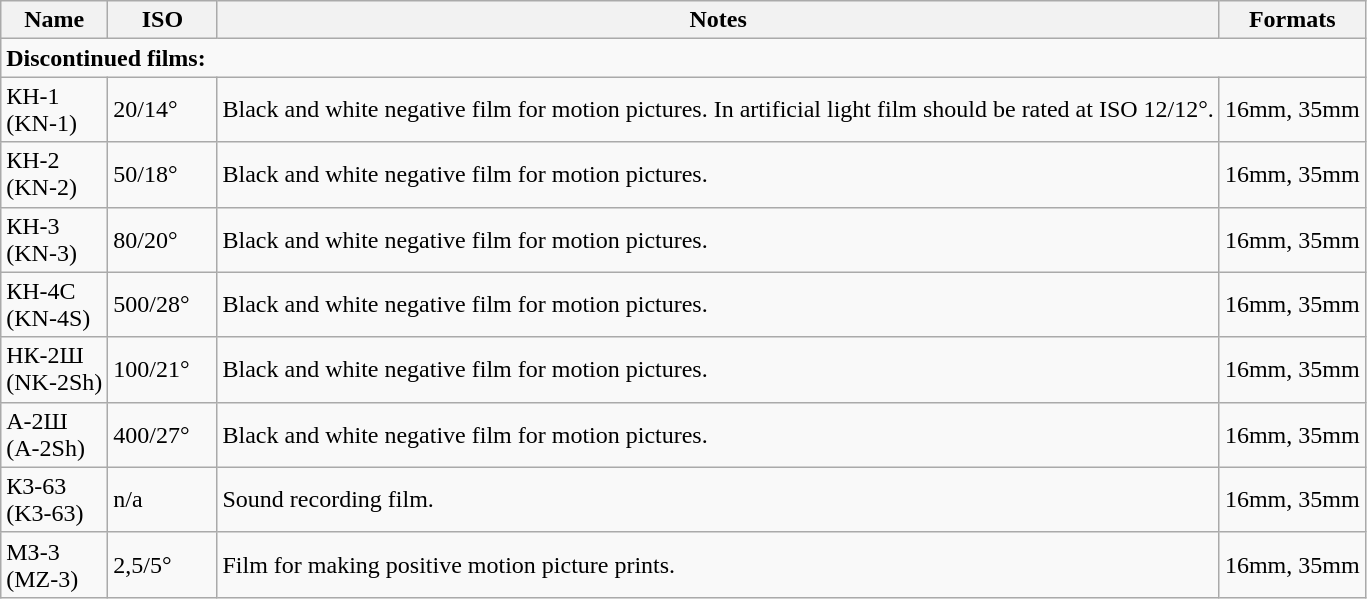<table class="wikitable">
<tr>
<th>Name</th>
<th width="8%">ISO</th>
<th>Notes</th>
<th>Formats</th>
</tr>
<tr>
<td colspan="4"><strong>Discontinued films:</strong></td>
</tr>
<tr>
<td>КН-1<br>(KN-1)</td>
<td>20/14°</td>
<td>Black and white negative film for motion pictures. In artificial light film should be rated at ISO 12/12°.</td>
<td>16mm, 35mm</td>
</tr>
<tr>
<td>КН-2<br>(KN-2)</td>
<td>50/18°</td>
<td>Black and white negative film for motion pictures.</td>
<td>16mm, 35mm</td>
</tr>
<tr>
<td>КН-3<br>(KN-3)</td>
<td>80/20°</td>
<td>Black and white negative film for motion pictures.</td>
<td>16mm, 35mm</td>
</tr>
<tr>
<td>КН-4С<br>(KN-4S)</td>
<td>500/28°</td>
<td>Black and white negative film for motion pictures.</td>
<td>16mm, 35mm</td>
</tr>
<tr>
<td>НК-2Ш<br>(NK-2Sh)</td>
<td>100/21°</td>
<td>Black and white negative film for motion pictures.</td>
<td>16mm, 35mm</td>
</tr>
<tr>
<td>А-2Ш<br>(A-2Sh)</td>
<td>400/27°</td>
<td>Black and white negative film for motion pictures.</td>
<td>16mm, 35mm</td>
</tr>
<tr>
<td>К3-63<br>(K3-63)</td>
<td>n/a</td>
<td>Sound recording film.</td>
<td>16mm, 35mm</td>
</tr>
<tr>
<td>МЗ-3<br>(MZ-3)</td>
<td>2,5/5°</td>
<td>Film for making positive motion picture prints.</td>
<td>16mm, 35mm</td>
</tr>
</table>
